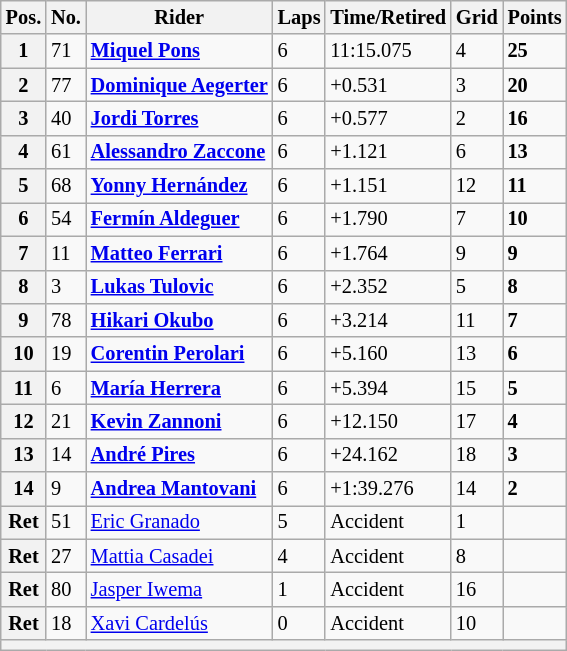<table class="wikitable" style="font-size:85%;">
<tr>
<th>Pos.</th>
<th>No.</th>
<th>Rider</th>
<th>Laps</th>
<th>Time/Retired</th>
<th>Grid</th>
<th>Points</th>
</tr>
<tr>
<th>1</th>
<td>71</td>
<td> <strong><a href='#'>Miquel Pons</a></strong></td>
<td>6</td>
<td>11:15.075</td>
<td>4</td>
<td><strong>25</strong></td>
</tr>
<tr>
<th>2</th>
<td>77</td>
<td> <strong><a href='#'>Dominique Aegerter</a></strong></td>
<td>6</td>
<td>+0.531</td>
<td>3</td>
<td><strong>20</strong></td>
</tr>
<tr>
<th>3</th>
<td>40</td>
<td> <strong><a href='#'>Jordi Torres</a></strong></td>
<td>6</td>
<td>+0.577</td>
<td>2</td>
<td><strong>16</strong></td>
</tr>
<tr>
<th>4</th>
<td>61</td>
<td> <strong><a href='#'>Alessandro Zaccone</a></strong></td>
<td>6</td>
<td>+1.121</td>
<td>6</td>
<td><strong>13</strong></td>
</tr>
<tr>
<th>5</th>
<td>68</td>
<td> <strong><a href='#'>Yonny Hernández</a></strong></td>
<td>6</td>
<td>+1.151</td>
<td>12</td>
<td><strong>11</strong></td>
</tr>
<tr>
<th>6</th>
<td>54</td>
<td> <strong><a href='#'>Fermín Aldeguer</a></strong></td>
<td>6</td>
<td>+1.790</td>
<td>7</td>
<td><strong>10</strong></td>
</tr>
<tr>
<th>7</th>
<td>11</td>
<td> <strong><a href='#'>Matteo Ferrari</a></strong></td>
<td>6</td>
<td>+1.764</td>
<td>9</td>
<td><strong>9</strong></td>
</tr>
<tr>
<th>8</th>
<td>3</td>
<td> <strong><a href='#'>Lukas Tulovic</a></strong></td>
<td>6</td>
<td>+2.352</td>
<td>5</td>
<td><strong>8</strong></td>
</tr>
<tr>
<th>9</th>
<td>78</td>
<td> <strong><a href='#'>Hikari Okubo</a></strong></td>
<td>6</td>
<td>+3.214</td>
<td>11</td>
<td><strong>7</strong></td>
</tr>
<tr>
<th>10</th>
<td>19</td>
<td> <strong><a href='#'>Corentin Perolari</a></strong></td>
<td>6</td>
<td>+5.160</td>
<td>13</td>
<td><strong>6</strong></td>
</tr>
<tr>
<th>11</th>
<td>6</td>
<td> <strong><a href='#'>María Herrera</a></strong></td>
<td>6</td>
<td>+5.394</td>
<td>15</td>
<td><strong>5</strong></td>
</tr>
<tr>
<th>12</th>
<td>21</td>
<td> <strong><a href='#'>Kevin Zannoni</a></strong></td>
<td>6</td>
<td>+12.150</td>
<td>17</td>
<td><strong>4</strong></td>
</tr>
<tr>
<th>13</th>
<td>14</td>
<td> <strong><a href='#'>André Pires</a></strong></td>
<td>6</td>
<td>+24.162</td>
<td>18</td>
<td><strong>3</strong></td>
</tr>
<tr>
<th>14</th>
<td>9</td>
<td> <strong><a href='#'>Andrea Mantovani</a></strong></td>
<td>6</td>
<td>+1:39.276</td>
<td>14</td>
<td><strong>2</strong></td>
</tr>
<tr>
<th>Ret</th>
<td>51</td>
<td> <a href='#'>Eric Granado</a></td>
<td>5</td>
<td>Accident</td>
<td>1</td>
<td></td>
</tr>
<tr>
<th>Ret</th>
<td>27</td>
<td> <a href='#'>Mattia Casadei</a></td>
<td>4</td>
<td>Accident</td>
<td>8</td>
<td></td>
</tr>
<tr>
<th>Ret</th>
<td>80</td>
<td> <a href='#'>Jasper Iwema</a></td>
<td>1</td>
<td>Accident</td>
<td>16</td>
<td></td>
</tr>
<tr>
<th>Ret</th>
<td>18</td>
<td> <a href='#'>Xavi Cardelús</a></td>
<td>0</td>
<td>Accident</td>
<td>10</td>
<td></td>
</tr>
<tr>
<th colspan=7></th>
</tr>
</table>
